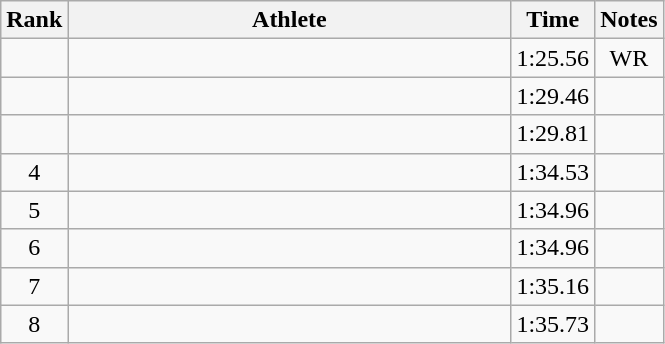<table class="wikitable" style="text-align:center">
<tr>
<th>Rank</th>
<th Style="width:18em">Athlete</th>
<th>Time</th>
<th>Notes</th>
</tr>
<tr>
<td></td>
<td style="text-align:left"></td>
<td>1:25.56</td>
<td>WR</td>
</tr>
<tr>
<td></td>
<td style="text-align:left"></td>
<td>1:29.46</td>
<td></td>
</tr>
<tr>
<td></td>
<td style="text-align:left"></td>
<td>1:29.81</td>
<td></td>
</tr>
<tr>
<td>4</td>
<td style="text-align:left"></td>
<td>1:34.53</td>
<td></td>
</tr>
<tr>
<td>5</td>
<td style="text-align:left"></td>
<td>1:34.96</td>
<td></td>
</tr>
<tr>
<td>6</td>
<td style="text-align:left"></td>
<td>1:34.96</td>
<td></td>
</tr>
<tr>
<td>7</td>
<td style="text-align:left"></td>
<td>1:35.16</td>
<td></td>
</tr>
<tr>
<td>8</td>
<td style="text-align:left"></td>
<td>1:35.73</td>
<td></td>
</tr>
</table>
